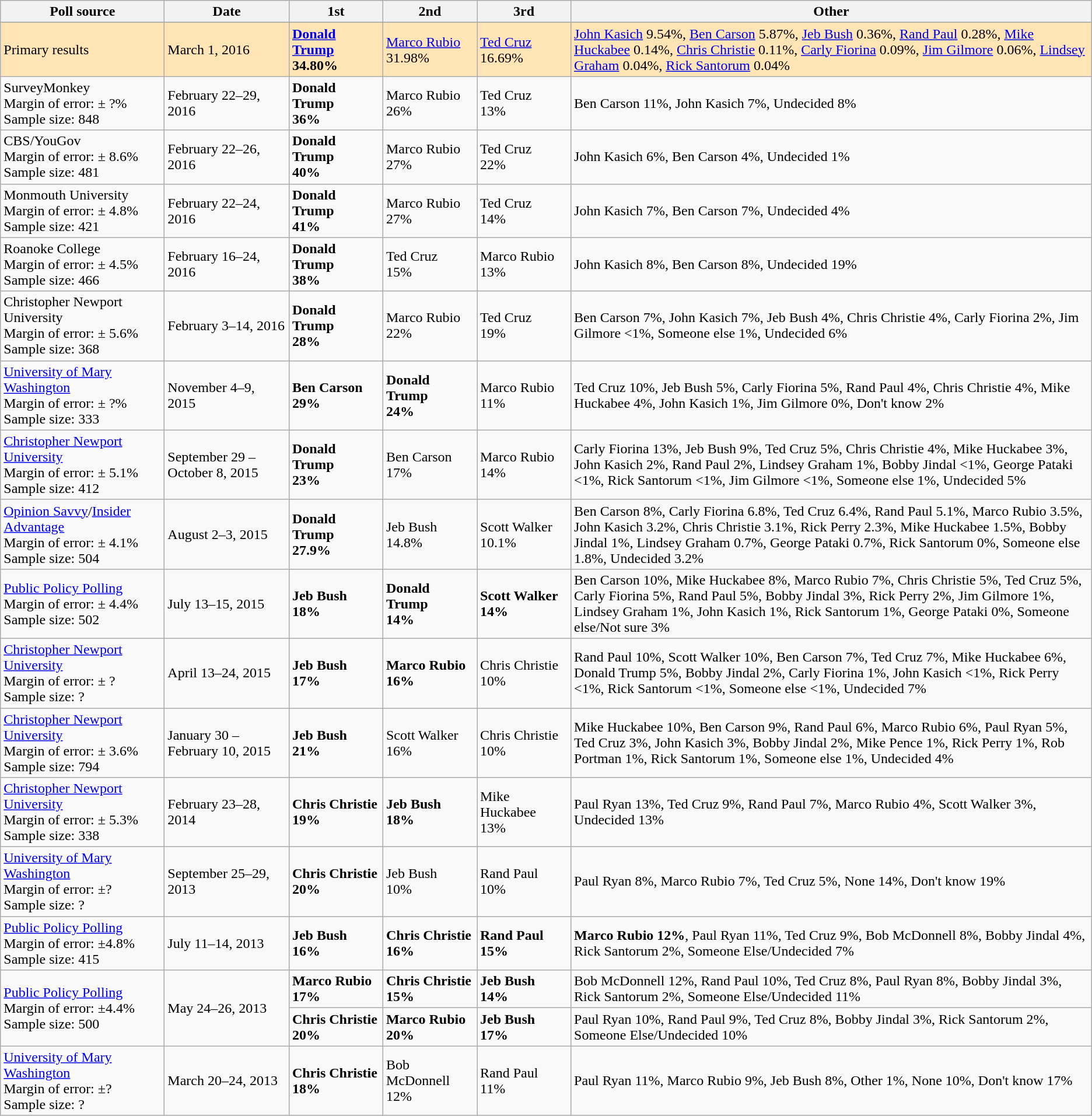<table class="wikitable">
<tr>
<th style="width:180px;">Poll source</th>
<th style="width:135px;">Date</th>
<th style="width:100px;">1st</th>
<th style="width:100px;">2nd</th>
<th style="width:100px;">3rd</th>
<th>Other</th>
</tr>
<tr>
</tr>
<tr style="background:Moccasin;">
<td>Primary results</td>
<td>March 1, 2016</td>
<td><strong><a href='#'>Donald Trump</a><br>34.80%</strong></td>
<td><a href='#'>Marco Rubio</a><br>31.98%</td>
<td><a href='#'>Ted Cruz</a><br>16.69%</td>
<td><a href='#'>John Kasich</a> 9.54%, <a href='#'>Ben Carson</a> 5.87%, <a href='#'>Jeb Bush</a> 0.36%, <a href='#'>Rand Paul</a> 0.28%, <a href='#'>Mike Huckabee</a> 0.14%, <a href='#'>Chris Christie</a> 0.11%, <a href='#'>Carly Fiorina</a> 0.09%, <a href='#'>Jim Gilmore</a> 0.06%, <a href='#'>Lindsey Graham</a> 0.04%, <a href='#'>Rick Santorum</a> 0.04%</td>
</tr>
<tr>
<td>SurveyMonkey<br>Margin of error: ± ?%
Sample size: 848</td>
<td>February 22–29, 2016</td>
<td><strong>Donald Trump<br>36%</strong></td>
<td>Marco Rubio<br>26%</td>
<td>Ted Cruz<br>13%</td>
<td>Ben Carson 11%, John Kasich 7%, Undecided 8%</td>
</tr>
<tr>
<td>CBS/YouGov<br>Margin of error: ± 8.6%
Sample size: 481</td>
<td>February 22–26, 2016</td>
<td><strong>Donald Trump<br>40%</strong></td>
<td>Marco Rubio<br>27%</td>
<td>Ted Cruz<br>22%</td>
<td>John Kasich 6%, Ben Carson 4%, Undecided 1%</td>
</tr>
<tr>
<td>Monmouth University<br>Margin of error: ± 4.8%
Sample size: 421</td>
<td>February 22–24, 2016</td>
<td><strong>Donald Trump<br>41%</strong></td>
<td>Marco Rubio<br>27%</td>
<td>Ted Cruz<br>14%</td>
<td>John Kasich 7%, Ben Carson 7%, Undecided 4%</td>
</tr>
<tr>
<td>Roanoke College<br>Margin of error: ± 4.5%
Sample size: 466</td>
<td>February 16–24, 2016</td>
<td><strong>Donald Trump<br>38%</strong></td>
<td>Ted Cruz<br>15%</td>
<td>Marco Rubio<br>13%</td>
<td>John Kasich 8%, Ben Carson 8%, Undecided 19%</td>
</tr>
<tr>
<td>Christopher Newport University<br>Margin of error: ± 5.6%
<br>Sample size: 368</td>
<td>February 3–14, 2016</td>
<td><strong>Donald Trump<br>28%</strong></td>
<td>Marco Rubio<br>22%</td>
<td>Ted Cruz<br>19%</td>
<td>Ben Carson 7%, John Kasich 7%, Jeb Bush 4%, Chris Christie 4%, Carly Fiorina 2%, Jim Gilmore <1%, Someone else 1%, Undecided 6%</td>
</tr>
<tr>
<td><a href='#'>University of Mary Washington</a><br>Margin of error: ± ?%
<br>Sample size: 333</td>
<td>November 4–9, 2015</td>
<td><strong>Ben Carson<br>29%</strong></td>
<td><strong>Donald Trump<br>24%</strong></td>
<td>Marco Rubio<br> 11%</td>
<td>Ted Cruz 10%, Jeb Bush 5%, Carly Fiorina 5%, Rand Paul 4%, Chris Christie 4%, Mike Huckabee 4%, John Kasich 1%, Jim Gilmore 0%, Don't know 2%</td>
</tr>
<tr>
<td><a href='#'>Christopher Newport University</a><br>Margin of error: ± 5.1%
<br>Sample size: 412</td>
<td>September 29 – October 8, 2015</td>
<td><strong>Donald Trump<br>23%</strong></td>
<td>Ben Carson<br>17%</td>
<td>Marco Rubio<br>14%</td>
<td>Carly Fiorina 13%, Jeb Bush 9%, Ted Cruz 5%, Chris Christie 4%, Mike Huckabee 3%, John Kasich 2%, Rand Paul 2%, Lindsey Graham 1%, Bobby Jindal <1%, George Pataki <1%, Rick Santorum <1%, Jim Gilmore <1%, Someone else 1%, Undecided 5%</td>
</tr>
<tr>
<td><a href='#'>Opinion Savvy</a>/<a href='#'>Insider Advantage</a><br>Margin of error: ± 4.1%
<br>Sample size: 504</td>
<td>August 2–3, 2015</td>
<td><strong>Donald Trump<br>27.9%</strong></td>
<td>Jeb Bush<br>14.8%</td>
<td>Scott Walker<br>10.1%</td>
<td>Ben Carson 8%, Carly Fiorina 6.8%, Ted Cruz 6.4%, Rand Paul 5.1%, Marco Rubio 3.5%, John Kasich 3.2%, Chris Christie 3.1%, Rick Perry 2.3%, Mike Huckabee 1.5%, Bobby Jindal 1%, Lindsey Graham 0.7%, George Pataki 0.7%, Rick Santorum 0%, Someone else 1.8%, Undecided 3.2%</td>
</tr>
<tr>
<td><a href='#'>Public Policy Polling</a><br>Margin of error: ± 4.4%
<br>Sample size: 502</td>
<td>July 13–15, 2015</td>
<td><strong>Jeb Bush<br>18%</strong></td>
<td><strong>Donald Trump<br>14%</strong></td>
<td><strong>Scott Walker<br>14%</strong></td>
<td>Ben Carson 10%, Mike Huckabee 8%, Marco Rubio 7%, Chris Christie 5%, Ted Cruz 5%, Carly Fiorina 5%, Rand Paul 5%, Bobby Jindal 3%, Rick Perry 2%, Jim Gilmore 1%, Lindsey Graham 1%, John Kasich 1%, Rick Santorum 1%, George Pataki 0%, Someone else/Not sure 3%</td>
</tr>
<tr>
<td><a href='#'>Christopher Newport University</a><br>Margin of error: ± ?
<br>Sample size: ?</td>
<td>April 13–24, 2015</td>
<td><strong>Jeb Bush<br>17%</strong></td>
<td><strong>Marco Rubio<br>16%</strong></td>
<td>Chris Christie<br>10%</td>
<td>Rand Paul 10%, Scott Walker 10%, Ben Carson 7%, Ted Cruz 7%, Mike Huckabee 6%, Donald Trump 5%, Bobby Jindal 2%, Carly Fiorina 1%, John Kasich <1%, Rick Perry <1%, Rick Santorum <1%, Someone else <1%, Undecided 7%</td>
</tr>
<tr>
<td><a href='#'>Christopher Newport University</a><br>Margin of error: ± 3.6%
<br>Sample size: 794</td>
<td>January 30 – February 10, 2015</td>
<td><strong>Jeb Bush<br>21%</strong></td>
<td>Scott Walker<br>16%</td>
<td>Chris Christie<br>10%</td>
<td>Mike Huckabee 10%, Ben Carson 9%, Rand Paul 6%, Marco Rubio 6%, Paul Ryan 5%, Ted Cruz 3%, John Kasich 3%, Bobby Jindal 2%, Mike Pence 1%, Rick Perry 1%, Rob Portman 1%, Rick Santorum 1%, Someone else 1%, Undecided 4%</td>
</tr>
<tr>
<td><a href='#'>Christopher Newport University</a><br>Margin of error: ± 5.3%
<br>Sample size: 338</td>
<td>February 23–28, 2014</td>
<td><strong>Chris Christie<br>19%</strong></td>
<td><strong>Jeb Bush<br>18%</strong></td>
<td>Mike Huckabee<br>13%</td>
<td>Paul Ryan 13%, Ted Cruz 9%, Rand Paul 7%, Marco Rubio 4%, Scott Walker 3%, Undecided 13%</td>
</tr>
<tr>
<td><a href='#'>University of Mary Washington</a><br>Margin of error: ±?
<br>Sample size: ?</td>
<td>September 25–29, 2013</td>
<td><strong>Chris Christie<br>20%</strong></td>
<td>Jeb Bush<br>10%</td>
<td>Rand Paul<br>10%</td>
<td>Paul Ryan 8%, Marco Rubio 7%, Ted Cruz 5%, None 14%, Don't know 19%</td>
</tr>
<tr>
<td><a href='#'>Public Policy Polling</a><br>Margin of error: ±4.8%
<br>Sample size: 415</td>
<td>July 11–14, 2013</td>
<td><strong>Jeb Bush<br>16%</strong></td>
<td><strong>Chris Christie<br>16%</strong></td>
<td><strong>Rand Paul<br>15%</strong></td>
<td><span><strong>Marco Rubio 12%</strong></span>, Paul Ryan 11%, Ted Cruz 9%, Bob McDonnell 8%, Bobby Jindal 4%, Rick Santorum 2%, Someone Else/Undecided 7%</td>
</tr>
<tr>
<td rowspan=2><a href='#'>Public Policy Polling</a><br>Margin of error: ±4.4%
<br>Sample size: 500</td>
<td rowspan=2>May 24–26, 2013</td>
<td><strong>Marco Rubio<br>17%</strong></td>
<td><strong>Chris Christie<br>15%</strong></td>
<td><strong>Jeb Bush<br>14%</strong></td>
<td>Bob McDonnell 12%, Rand Paul 10%, Ted Cruz 8%, Paul Ryan 8%, Bobby Jindal 3%, Rick Santorum 2%, Someone Else/Undecided 11%</td>
</tr>
<tr>
<td><strong>Chris Christie<br>20%</strong></td>
<td><strong>Marco Rubio<br>20%</strong></td>
<td><strong>Jeb Bush<br>17%</strong></td>
<td>Paul Ryan 10%, Rand Paul 9%, Ted Cruz 8%, Bobby Jindal 3%, Rick Santorum 2%, Someone Else/Undecided 10%</td>
</tr>
<tr>
<td><a href='#'>University of Mary Washington</a><br>Margin of error: ±?
<br>Sample size: ?</td>
<td>March 20–24, 2013</td>
<td><strong>Chris Christie<br>18%</strong></td>
<td>Bob McDonnell<br>12%</td>
<td>Rand Paul<br>11%</td>
<td>Paul Ryan 11%, Marco Rubio 9%, Jeb Bush 8%, Other 1%, None 10%, Don't know 17%</td>
</tr>
</table>
